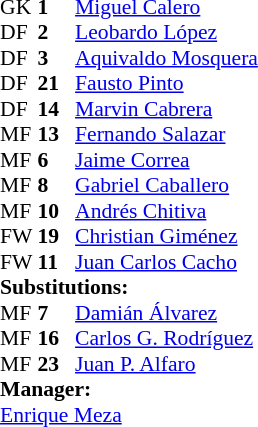<table cellspacing="0" cellpadding="0" style="font-size:90%; margin:0.2em auto;">
<tr>
<th width="25"></th>
<th width="25"></th>
</tr>
<tr>
<td>GK</td>
<td><strong>1</strong></td>
<td> <a href='#'>Miguel Calero</a></td>
</tr>
<tr>
<td>DF</td>
<td><strong>2</strong></td>
<td> <a href='#'>Leobardo López</a></td>
</tr>
<tr>
<td>DF</td>
<td><strong>3</strong></td>
<td> <a href='#'>Aquivaldo Mosquera</a></td>
</tr>
<tr>
<td>DF</td>
<td><strong>21</strong></td>
<td> <a href='#'>Fausto Pinto</a></td>
</tr>
<tr>
<td>DF</td>
<td><strong>14</strong></td>
<td> <a href='#'>Marvin Cabrera</a></td>
</tr>
<tr>
<td>MF</td>
<td><strong>13</strong></td>
<td> <a href='#'>Fernando Salazar</a></td>
<td></td>
<td></td>
</tr>
<tr>
<td>MF</td>
<td><strong>6</strong></td>
<td> <a href='#'>Jaime Correa</a></td>
</tr>
<tr>
<td>MF</td>
<td><strong>8</strong></td>
<td> <a href='#'>Gabriel Caballero</a></td>
</tr>
<tr>
<td>MF</td>
<td><strong>10</strong></td>
<td> <a href='#'>Andrés Chitiva</a></td>
<td></td>
<td></td>
</tr>
<tr>
<td>FW</td>
<td><strong>19</strong></td>
<td> <a href='#'>Christian Giménez</a></td>
<td></td>
<td> </td>
</tr>
<tr>
<td>FW</td>
<td><strong>11</strong></td>
<td> <a href='#'>Juan Carlos Cacho</a></td>
<td></td>
<td></td>
</tr>
<tr>
<td colspan=3><strong>Substitutions:</strong></td>
</tr>
<tr>
<td>MF</td>
<td><strong>7</strong></td>
<td> <a href='#'>Damián Álvarez</a></td>
<td></td>
<td> </td>
</tr>
<tr>
<td>MF</td>
<td><strong>16</strong></td>
<td> <a href='#'>Carlos G. Rodríguez</a></td>
<td></td>
<td></td>
</tr>
<tr>
<td>MF</td>
<td><strong>23</strong></td>
<td> <a href='#'>Juan P. Alfaro</a></td>
<td></td>
<td></td>
</tr>
<tr>
<td colspan=3><strong>Manager:</strong></td>
</tr>
<tr>
<td colspan=4> <a href='#'>Enrique Meza</a></td>
</tr>
</table>
